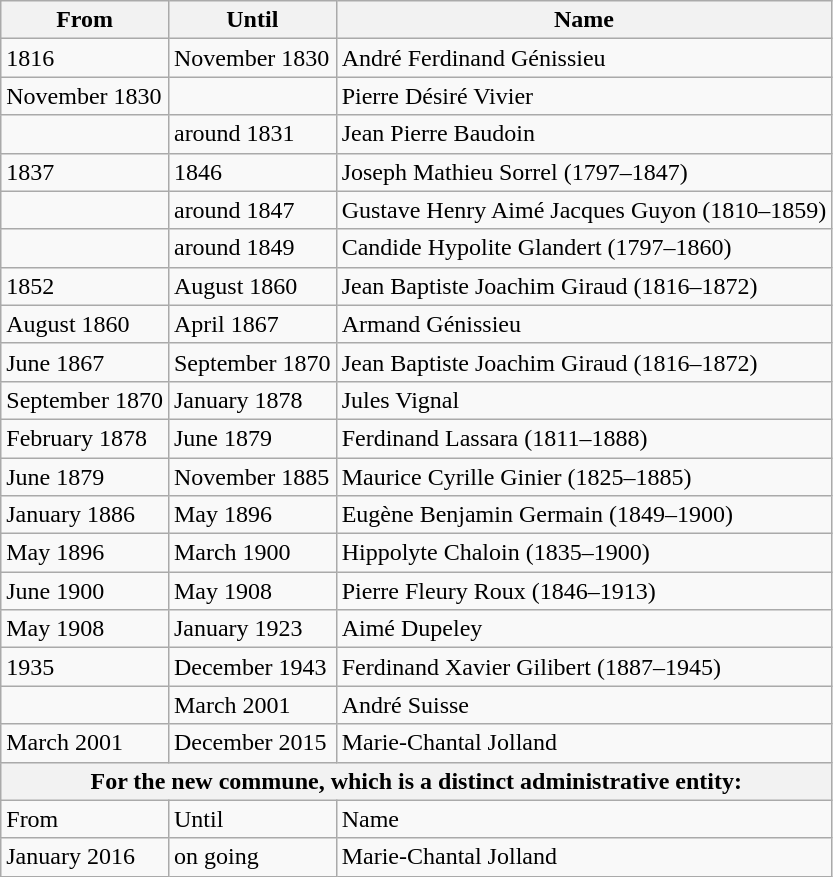<table class=wikitable>
<tr>
<th>From</th>
<th>Until</th>
<th>Name</th>
</tr>
<tr>
<td>1816</td>
<td>November 1830</td>
<td>André Ferdinand Génissieu</td>
</tr>
<tr>
<td>November 1830</td>
<td></td>
<td>Pierre Désiré Vivier</td>
</tr>
<tr>
<td></td>
<td>around 1831</td>
<td>Jean Pierre Baudoin</td>
</tr>
<tr>
<td>1837</td>
<td>1846</td>
<td>Joseph Mathieu Sorrel (1797–1847)</td>
</tr>
<tr>
<td></td>
<td>around 1847</td>
<td>Gustave Henry Aimé Jacques Guyon (1810–1859)</td>
</tr>
<tr>
<td></td>
<td>around 1849</td>
<td>Candide Hypolite Glandert (1797–1860)</td>
</tr>
<tr>
<td>1852</td>
<td>August 1860</td>
<td>Jean Baptiste Joachim Giraud (1816–1872)</td>
</tr>
<tr>
<td>August 1860</td>
<td>April 1867</td>
<td>Armand Génissieu</td>
</tr>
<tr>
<td>June 1867</td>
<td>September 1870</td>
<td>Jean Baptiste Joachim Giraud (1816–1872)</td>
</tr>
<tr>
<td>September 1870</td>
<td>January 1878</td>
<td>Jules Vignal</td>
</tr>
<tr>
<td>February 1878</td>
<td>June 1879</td>
<td>Ferdinand Lassara (1811–1888)</td>
</tr>
<tr>
<td>June 1879</td>
<td>November 1885</td>
<td>Maurice Cyrille Ginier (1825–1885)</td>
</tr>
<tr>
<td>January 1886</td>
<td>May 1896</td>
<td>Eugène Benjamin Germain (1849–1900)</td>
</tr>
<tr>
<td>May 1896</td>
<td>March 1900</td>
<td>Hippolyte Chaloin (1835–1900)</td>
</tr>
<tr>
<td>June 1900</td>
<td>May 1908</td>
<td>Pierre Fleury Roux (1846–1913)</td>
</tr>
<tr>
<td>May 1908</td>
<td>January 1923</td>
<td>Aimé Dupeley</td>
</tr>
<tr>
<td>1935</td>
<td>December 1943</td>
<td>Ferdinand Xavier Gilibert (1887–1945)</td>
</tr>
<tr>
<td></td>
<td>March 2001</td>
<td>André Suisse</td>
</tr>
<tr>
<td>March 2001</td>
<td>December 2015</td>
<td>Marie-Chantal Jolland</td>
</tr>
<tr>
<th colspan=3>For the new commune, which is a distinct administrative entity:</th>
</tr>
<tr>
<td>From</td>
<td>Until</td>
<td>Name</td>
</tr>
<tr>
<td>January 2016</td>
<td>on going</td>
<td>Marie-Chantal Jolland</td>
</tr>
</table>
